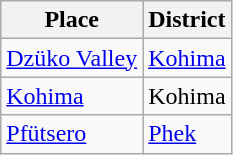<table class="wikitable sortable">
<tr>
<th>Place</th>
<th>District</th>
</tr>
<tr>
<td><a href='#'>Dzüko Valley</a></td>
<td><a href='#'>Kohima</a></td>
</tr>
<tr>
<td><a href='#'>Kohima</a></td>
<td>Kohima</td>
</tr>
<tr>
<td><a href='#'>Pfütsero</a></td>
<td><a href='#'>Phek</a></td>
</tr>
</table>
